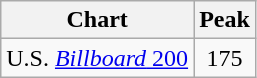<table class="wikitable sortable">
<tr>
<th>Chart</th>
<th>Peak</th>
</tr>
<tr>
<td>U.S. <a href='#'><em>Billboard</em> 200</a></td>
<td align=center>175</td>
</tr>
</table>
